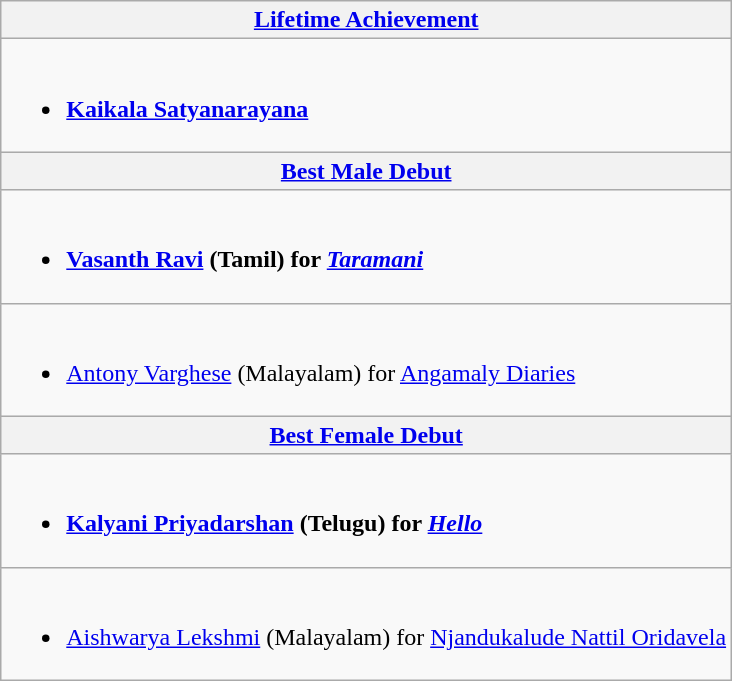<table class="wikitable">
<tr>
<th colspan=2><a href='#'>Lifetime Achievement</a></th>
</tr>
<tr>
<td colspan=2><br><ul><li><strong><a href='#'>Kaikala Satyanarayana</a></strong></li></ul></td>
</tr>
<tr>
<th colspan=2><a href='#'>Best Male Debut</a></th>
</tr>
<tr>
<td colspan=2><br><ul><li><strong><a href='#'>Vasanth Ravi</a> (Tamil) for <em><a href='#'>Taramani</a><strong><em></li></ul></td>
</tr>
<tr>
<td colspan=2><br><ul><li></strong><a href='#'>Antony Varghese</a> (Malayalam) for </em><a href='#'>Angamaly Diaries</a></em></strong></li></ul></td>
</tr>
<tr>
<th colspan=2><a href='#'>Best Female Debut</a></th>
</tr>
<tr>
<td colspan=2><br><ul><li><strong><a href='#'>Kalyani Priyadarshan</a> (Telugu) for <em><a href='#'>Hello</a><strong><em></li></ul></td>
</tr>
<tr>
<td colspan=2><br><ul><li></strong><a href='#'>Aishwarya Lekshmi</a> (Malayalam) for </em><a href='#'>Njandukalude Nattil Oridavela</a></em></strong></li></ul></td>
</tr>
</table>
